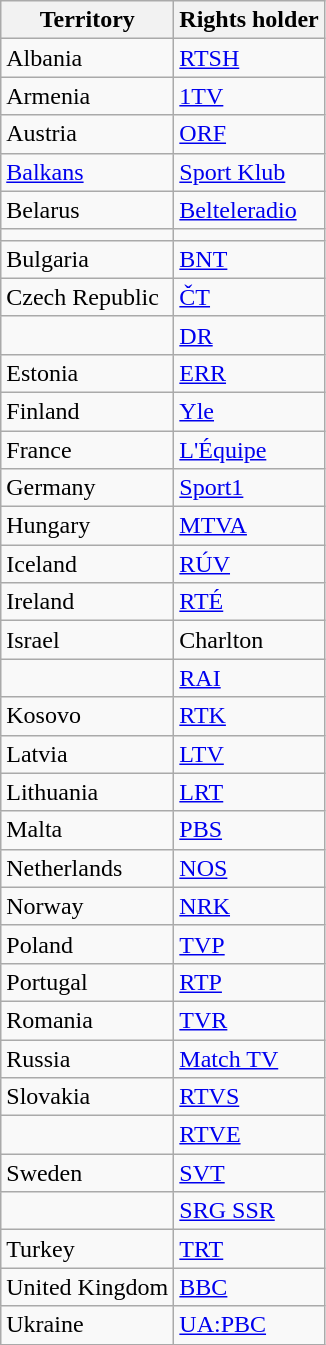<table class="wikitable">
<tr>
<th>Territory</th>
<th>Rights holder</th>
</tr>
<tr>
<td>Albania</td>
<td><a href='#'>RTSH</a></td>
</tr>
<tr>
<td>Armenia</td>
<td><a href='#'>1TV</a></td>
</tr>
<tr>
<td>Austria</td>
<td><a href='#'>ORF</a></td>
</tr>
<tr>
<td><a href='#'>Balkans</a></td>
<td><a href='#'>Sport Klub</a></td>
</tr>
<tr>
<td>Belarus</td>
<td><a href='#'>Belteleradio</a></td>
</tr>
<tr>
<td></td>
<td></td>
</tr>
<tr>
<td>Bulgaria</td>
<td><a href='#'>BNT</a></td>
</tr>
<tr>
<td>Czech Republic</td>
<td><a href='#'>ČT</a></td>
</tr>
<tr>
<td></td>
<td><a href='#'>DR</a></td>
</tr>
<tr>
<td>Estonia</td>
<td><a href='#'>ERR</a></td>
</tr>
<tr>
<td>Finland</td>
<td><a href='#'>Yle</a></td>
</tr>
<tr>
<td>France</td>
<td><a href='#'>L'Équipe</a></td>
</tr>
<tr>
<td>Germany</td>
<td><a href='#'>Sport1</a></td>
</tr>
<tr>
<td>Hungary</td>
<td><a href='#'>MTVA</a></td>
</tr>
<tr>
<td>Iceland</td>
<td><a href='#'>RÚV</a></td>
</tr>
<tr>
<td>Ireland</td>
<td><a href='#'>RTÉ</a></td>
</tr>
<tr>
<td>Israel</td>
<td>Charlton</td>
</tr>
<tr>
<td></td>
<td><a href='#'>RAI</a></td>
</tr>
<tr>
<td>Kosovo</td>
<td><a href='#'>RTK</a></td>
</tr>
<tr>
<td>Latvia</td>
<td><a href='#'>LTV</a></td>
</tr>
<tr>
<td>Lithuania</td>
<td><a href='#'>LRT</a></td>
</tr>
<tr>
<td>Malta</td>
<td><a href='#'>PBS</a></td>
</tr>
<tr>
<td>Netherlands</td>
<td><a href='#'>NOS</a></td>
</tr>
<tr>
<td>Norway</td>
<td><a href='#'>NRK</a></td>
</tr>
<tr>
<td>Poland</td>
<td><a href='#'>TVP</a></td>
</tr>
<tr>
<td>Portugal</td>
<td><a href='#'>RTP</a></td>
</tr>
<tr>
<td>Romania</td>
<td><a href='#'>TVR</a></td>
</tr>
<tr>
<td>Russia</td>
<td><a href='#'>Match TV</a></td>
</tr>
<tr>
<td>Slovakia</td>
<td><a href='#'>RTVS</a></td>
</tr>
<tr>
<td></td>
<td><a href='#'>RTVE</a></td>
</tr>
<tr>
<td>Sweden</td>
<td><a href='#'>SVT</a></td>
</tr>
<tr>
<td></td>
<td><a href='#'>SRG SSR</a></td>
</tr>
<tr>
<td>Turkey</td>
<td><a href='#'>TRT</a></td>
</tr>
<tr>
<td>United Kingdom</td>
<td><a href='#'>BBC</a></td>
</tr>
<tr>
<td>Ukraine</td>
<td><a href='#'>UA:PBC</a></td>
</tr>
</table>
